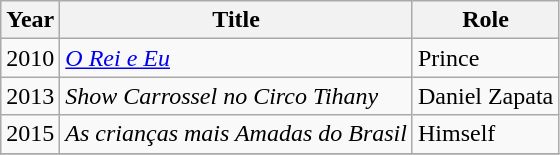<table class="wikitable">
<tr>
<th scope="col">Year</th>
<th scope="col">Title</th>
<th scope="col" class="unsortable">Role</th>
</tr>
<tr>
<td>2010</td>
<td><em><a href='#'>O Rei e Eu</a></em></td>
<td>Prince</td>
</tr>
<tr>
<td>2013</td>
<td><em>Show Carrossel no Circo Tihany</em></td>
<td>Daniel Zapata</td>
</tr>
<tr>
<td>2015</td>
<td><em>As crianças mais Amadas do Brasil</em></td>
<td>Himself</td>
</tr>
<tr>
</tr>
</table>
